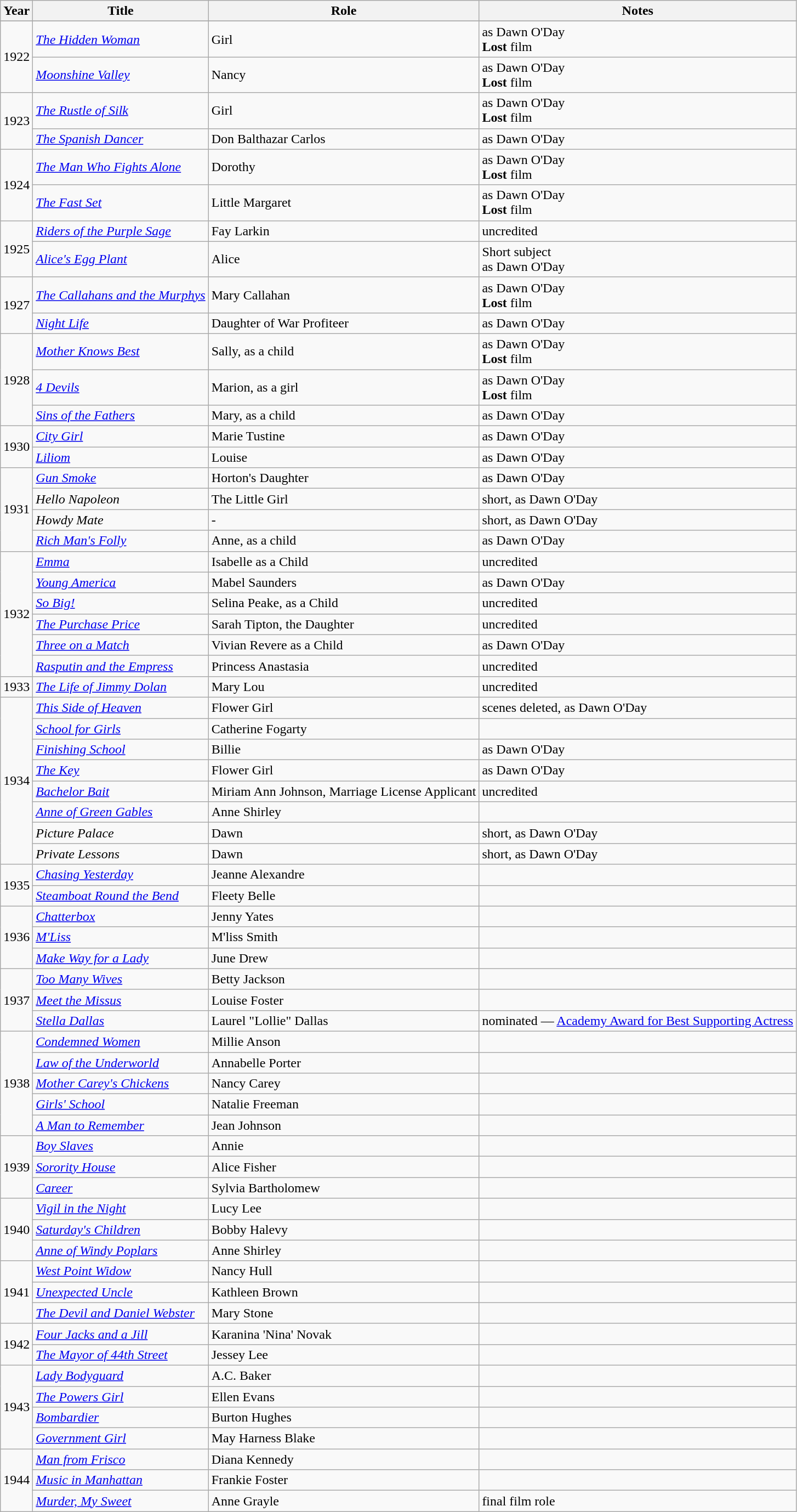<table class="wikitable sortable">
<tr>
<th>Year</th>
<th>Title</th>
<th>Role</th>
<th class="unsortable">Notes</th>
</tr>
<tr>
</tr>
<tr>
<td rowspan="2">1922</td>
<td><em><a href='#'>The Hidden Woman</a></em></td>
<td>Girl</td>
<td>as Dawn O'Day <br> <strong>Lost</strong> film</td>
</tr>
<tr>
<td><em><a href='#'>Moonshine Valley</a></em></td>
<td>Nancy</td>
<td>as Dawn O'Day <br> <strong>Lost</strong> film</td>
</tr>
<tr>
<td rowspan="2">1923</td>
<td><em><a href='#'>The Rustle of Silk</a></em></td>
<td>Girl</td>
<td>as Dawn O'Day <br> <strong>Lost</strong> film</td>
</tr>
<tr>
<td><em><a href='#'>The Spanish Dancer</a></em></td>
<td>Don Balthazar Carlos</td>
<td>as Dawn O'Day</td>
</tr>
<tr>
<td rowspan="2">1924</td>
<td><em><a href='#'>The Man Who Fights Alone</a></em></td>
<td>Dorothy</td>
<td>as Dawn O'Day <br> <strong>Lost</strong> film</td>
</tr>
<tr>
<td><em><a href='#'>The Fast Set</a></em></td>
<td>Little Margaret</td>
<td>as Dawn O'Day <br> <strong>Lost</strong> film</td>
</tr>
<tr>
<td rowspan="2">1925</td>
<td><em><a href='#'>Riders of the Purple Sage</a></em></td>
<td>Fay Larkin</td>
<td>uncredited</td>
</tr>
<tr>
<td><em><a href='#'>Alice's Egg Plant</a></em></td>
<td>Alice</td>
<td>Short subject <br> as Dawn O'Day</td>
</tr>
<tr>
<td rowspan="2">1927</td>
<td><em><a href='#'>The Callahans and the Murphys</a></em></td>
<td>Mary Callahan</td>
<td>as Dawn O'Day <br> <strong>Lost</strong> film</td>
</tr>
<tr>
<td><em><a href='#'>Night Life</a></em></td>
<td>Daughter of War Profiteer</td>
<td>as Dawn O'Day</td>
</tr>
<tr>
<td rowspan="3">1928</td>
<td><em><a href='#'>Mother Knows Best</a></em></td>
<td>Sally, as a child</td>
<td>as Dawn O'Day<br> <strong>Lost</strong> film</td>
</tr>
<tr>
<td><em><a href='#'>4 Devils</a></em></td>
<td>Marion, as a girl</td>
<td>as Dawn O'Day <br> <strong>Lost</strong> film</td>
</tr>
<tr>
<td><em><a href='#'>Sins of the Fathers</a></em></td>
<td>Mary, as a child</td>
<td>as Dawn O'Day</td>
</tr>
<tr>
<td rowspan="2">1930</td>
<td><em><a href='#'>City Girl</a></em></td>
<td>Marie Tustine</td>
<td>as Dawn O'Day</td>
</tr>
<tr>
<td><em><a href='#'>Liliom</a></em></td>
<td>Louise</td>
<td>as Dawn O'Day</td>
</tr>
<tr>
<td rowspan="4">1931</td>
<td><em><a href='#'>Gun Smoke</a></em></td>
<td>Horton's Daughter</td>
<td>as Dawn O'Day</td>
</tr>
<tr>
<td><em>Hello Napoleon</em></td>
<td>The Little Girl</td>
<td>short, as Dawn O'Day</td>
</tr>
<tr>
<td><em>Howdy Mate</em></td>
<td>-</td>
<td>short, as Dawn O'Day</td>
</tr>
<tr>
<td><em><a href='#'>Rich Man's Folly</a></em></td>
<td>Anne, as a child</td>
<td>as Dawn O'Day</td>
</tr>
<tr>
<td rowspan="6">1932</td>
<td><em><a href='#'>Emma</a></em></td>
<td>Isabelle as a Child</td>
<td>uncredited</td>
</tr>
<tr>
<td><em><a href='#'>Young America</a></em></td>
<td>Mabel Saunders</td>
<td>as Dawn O'Day</td>
</tr>
<tr>
<td><em><a href='#'>So Big!</a></em></td>
<td>Selina Peake, as a Child</td>
<td>uncredited</td>
</tr>
<tr>
<td><em><a href='#'>The Purchase Price</a></em></td>
<td>Sarah Tipton, the Daughter</td>
<td>uncredited</td>
</tr>
<tr>
<td><em><a href='#'>Three on a Match</a></em></td>
<td>Vivian Revere as a Child</td>
<td>as Dawn O'Day</td>
</tr>
<tr>
<td><em><a href='#'>Rasputin and the Empress</a></em></td>
<td>Princess Anastasia</td>
<td>uncredited</td>
</tr>
<tr>
<td>1933</td>
<td><em><a href='#'>The Life of Jimmy Dolan</a></em></td>
<td>Mary Lou</td>
<td>uncredited</td>
</tr>
<tr>
<td rowspan="8">1934</td>
<td><em><a href='#'>This Side of Heaven</a></em></td>
<td>Flower Girl</td>
<td>scenes deleted, as Dawn O'Day</td>
</tr>
<tr>
<td><em><a href='#'>School for Girls</a></em></td>
<td>Catherine Fogarty</td>
<td></td>
</tr>
<tr>
<td><em><a href='#'>Finishing School</a></em></td>
<td>Billie</td>
<td>as Dawn O'Day</td>
</tr>
<tr>
<td><em><a href='#'>The Key</a></em></td>
<td>Flower Girl</td>
<td>as Dawn O'Day</td>
</tr>
<tr>
<td><em><a href='#'>Bachelor Bait</a></em></td>
<td>Miriam Ann Johnson, Marriage License Applicant</td>
<td>uncredited</td>
</tr>
<tr>
<td><em><a href='#'>Anne of Green Gables</a></em></td>
<td>Anne Shirley</td>
<td></td>
</tr>
<tr>
<td><em>Picture Palace</em></td>
<td>Dawn</td>
<td>short, as Dawn O'Day</td>
</tr>
<tr>
<td><em>Private Lessons</em></td>
<td>Dawn</td>
<td>short, as Dawn O'Day</td>
</tr>
<tr>
<td rowspan="2">1935</td>
<td><em><a href='#'>Chasing Yesterday</a></em></td>
<td>Jeanne Alexandre</td>
<td></td>
</tr>
<tr>
<td><em><a href='#'>Steamboat Round the Bend</a></em></td>
<td>Fleety Belle</td>
<td></td>
</tr>
<tr>
<td rowspan="3">1936</td>
<td><em><a href='#'>Chatterbox</a></em></td>
<td>Jenny Yates</td>
<td></td>
</tr>
<tr>
<td><em><a href='#'>M'Liss</a></em></td>
<td>M'liss Smith</td>
<td></td>
</tr>
<tr>
<td><em><a href='#'>Make Way for a Lady</a></em></td>
<td>June Drew</td>
<td></td>
</tr>
<tr>
<td rowspan="3">1937</td>
<td><em><a href='#'>Too Many Wives</a></em></td>
<td>Betty Jackson</td>
<td></td>
</tr>
<tr>
<td><em><a href='#'>Meet the Missus</a></em></td>
<td>Louise Foster</td>
<td></td>
</tr>
<tr>
<td><em><a href='#'>Stella Dallas</a></em></td>
<td>Laurel "Lollie" Dallas</td>
<td>nominated — <a href='#'>Academy Award for Best Supporting Actress</a></td>
</tr>
<tr>
<td rowspan="5">1938</td>
<td><em><a href='#'>Condemned Women</a></em></td>
<td>Millie Anson</td>
<td></td>
</tr>
<tr>
<td><em><a href='#'>Law of the Underworld</a></em></td>
<td>Annabelle Porter</td>
<td></td>
</tr>
<tr>
<td><em><a href='#'>Mother Carey's Chickens</a></em></td>
<td>Nancy Carey</td>
<td></td>
</tr>
<tr>
<td><em><a href='#'>Girls' School</a></em></td>
<td>Natalie Freeman</td>
<td></td>
</tr>
<tr>
<td><em><a href='#'>A Man to Remember</a></em></td>
<td>Jean Johnson</td>
<td></td>
</tr>
<tr>
<td rowspan="3">1939</td>
<td><em><a href='#'>Boy Slaves</a></em></td>
<td>Annie</td>
<td></td>
</tr>
<tr>
<td><em><a href='#'>Sorority House</a></em></td>
<td>Alice Fisher</td>
<td></td>
</tr>
<tr>
<td><em><a href='#'>Career</a></em></td>
<td>Sylvia Bartholomew</td>
<td></td>
</tr>
<tr>
<td rowspan="3">1940</td>
<td><em><a href='#'>Vigil in the Night</a></em></td>
<td>Lucy Lee</td>
<td></td>
</tr>
<tr>
<td><em><a href='#'>Saturday's Children</a></em></td>
<td>Bobby Halevy</td>
<td></td>
</tr>
<tr>
<td><em><a href='#'>Anne of Windy Poplars</a></em></td>
<td>Anne Shirley</td>
<td></td>
</tr>
<tr>
<td rowspan="3">1941</td>
<td><em><a href='#'>West Point Widow</a></em></td>
<td>Nancy Hull</td>
<td></td>
</tr>
<tr>
<td><em><a href='#'>Unexpected Uncle</a></em></td>
<td>Kathleen Brown</td>
<td></td>
</tr>
<tr>
<td><em><a href='#'>The Devil and Daniel Webster</a></em></td>
<td>Mary Stone</td>
<td></td>
</tr>
<tr>
<td rowspan="2">1942</td>
<td><em><a href='#'>Four Jacks and a Jill</a></em></td>
<td>Karanina 'Nina' Novak</td>
<td></td>
</tr>
<tr>
<td><em><a href='#'>The Mayor of 44th Street</a></em></td>
<td>Jessey Lee</td>
<td></td>
</tr>
<tr>
<td rowspan="4">1943</td>
<td><em><a href='#'>Lady Bodyguard</a></em></td>
<td>A.C. Baker</td>
<td></td>
</tr>
<tr>
<td><em><a href='#'>The Powers Girl</a></em></td>
<td>Ellen Evans</td>
<td></td>
</tr>
<tr>
<td><em><a href='#'>Bombardier</a></em></td>
<td>Burton Hughes</td>
<td></td>
</tr>
<tr>
<td><em><a href='#'>Government Girl</a></em></td>
<td>May Harness Blake</td>
<td></td>
</tr>
<tr>
<td rowspan="4">1944</td>
<td><em><a href='#'>Man from Frisco</a></em></td>
<td>Diana Kennedy</td>
<td></td>
</tr>
<tr>
<td><em><a href='#'>Music in Manhattan</a></em></td>
<td>Frankie Foster</td>
<td></td>
</tr>
<tr>
<td><em><a href='#'>Murder, My Sweet</a></em></td>
<td>Anne Grayle</td>
<td>final film role</td>
</tr>
</table>
